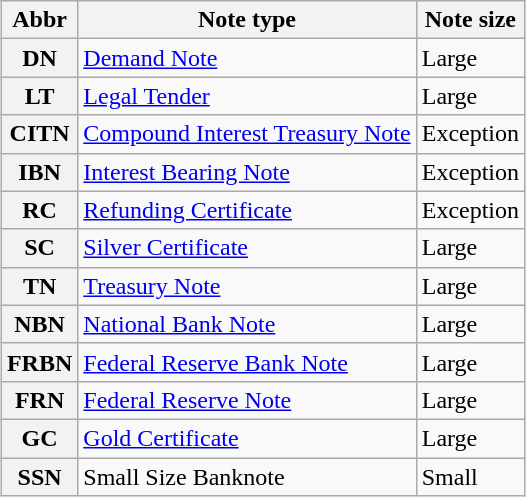<table class="wikitable" style="margin: 10px auto 10px auto;">
<tr>
<th scope="col">Abbr</th>
<th scope="col">Note type</th>
<th scope="col">Note size</th>
</tr>
<tr>
<th scope="row">DN</th>
<td><a href='#'>Demand Note</a></td>
<td>Large</td>
</tr>
<tr>
<th scope="row">LT</th>
<td><a href='#'>Legal Tender</a></td>
<td>Large</td>
</tr>
<tr>
<th scope="row">CITN</th>
<td><a href='#'>Compound Interest Treasury Note</a></td>
<td>Exception</td>
</tr>
<tr>
<th scope="row">IBN</th>
<td><a href='#'>Interest Bearing Note</a></td>
<td>Exception</td>
</tr>
<tr>
<th scope="row">RC</th>
<td><a href='#'>Refunding Certificate</a></td>
<td>Exception</td>
</tr>
<tr>
<th scope="row">SC</th>
<td><a href='#'>Silver Certificate</a></td>
<td>Large</td>
</tr>
<tr>
<th scope="row">TN</th>
<td><a href='#'>Treasury Note</a></td>
<td>Large</td>
</tr>
<tr>
<th scope="row">NBN</th>
<td><a href='#'>National Bank Note</a></td>
<td>Large</td>
</tr>
<tr>
<th scope="row">FRBN</th>
<td><a href='#'>Federal Reserve Bank Note</a></td>
<td>Large</td>
</tr>
<tr>
<th scope="row">FRN</th>
<td><a href='#'>Federal Reserve Note</a></td>
<td>Large</td>
</tr>
<tr>
<th scope="row">GC</th>
<td><a href='#'>Gold Certificate</a></td>
<td>Large</td>
</tr>
<tr>
<th scope="row">SSN</th>
<td>Small Size Banknote</td>
<td>Small</td>
</tr>
</table>
